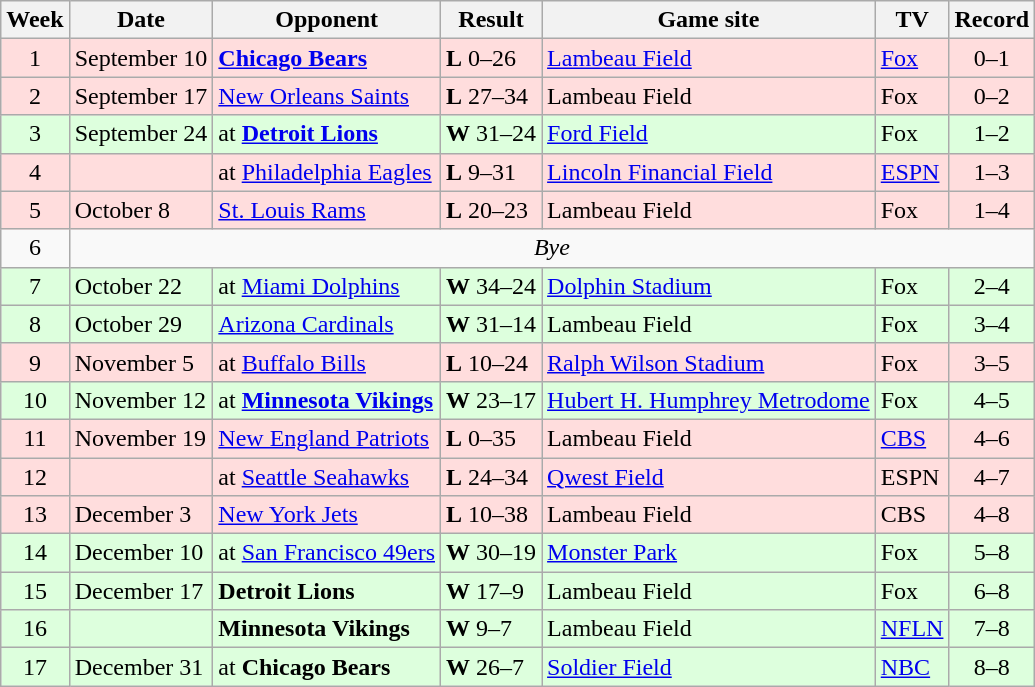<table class="wikitable">
<tr>
<th>Week</th>
<th>Date</th>
<th>Opponent</th>
<th>Result</th>
<th>Game site</th>
<th>TV</th>
<th>Record</th>
</tr>
<tr style="background:#fdd;">
<td style="text-align:center;">1</td>
<td>September 10</td>
<td><strong><a href='#'>Chicago Bears</a></strong></td>
<td><strong>L</strong>  0–26</td>
<td><a href='#'>Lambeau Field</a></td>
<td><a href='#'>Fox</a></td>
<td style="text-align:center;">0–1</td>
</tr>
<tr style="background:#fdd;">
<td style="text-align:center;">2</td>
<td>September 17</td>
<td><a href='#'>New Orleans Saints</a></td>
<td><strong>L</strong> 27–34</td>
<td>Lambeau Field</td>
<td>Fox</td>
<td style="text-align:center;">0–2</td>
</tr>
<tr style="background:#dfd;">
<td style="text-align:center;">3</td>
<td>September 24</td>
<td>at <strong><a href='#'>Detroit Lions</a></strong></td>
<td><strong>W</strong> 31–24</td>
<td><a href='#'>Ford Field</a></td>
<td>Fox</td>
<td style="text-align:center;">1–2</td>
</tr>
<tr style="background:#fdd;">
<td style="text-align:center;">4</td>
<td></td>
<td>at <a href='#'>Philadelphia Eagles</a></td>
<td><strong>L</strong> 9–31</td>
<td><a href='#'>Lincoln Financial Field</a></td>
<td><a href='#'>ESPN</a></td>
<td style="text-align:center;">1–3</td>
</tr>
<tr style="background:#fdd;">
<td style="text-align:center;">5</td>
<td>October 8</td>
<td><a href='#'>St. Louis Rams</a></td>
<td><strong>L</strong> 20–23</td>
<td>Lambeau Field</td>
<td>Fox</td>
<td style="text-align:center;">1–4</td>
</tr>
<tr style="text-align:center;">
<td>6</td>
<td colspan="6" style="text-align:center;"><em>Bye</em></td>
</tr>
<tr style="background:#dfd;">
<td style="text-align:center;">7</td>
<td>October 22</td>
<td>at <a href='#'>Miami Dolphins</a></td>
<td><strong>W</strong> 34–24</td>
<td><a href='#'>Dolphin Stadium</a></td>
<td>Fox</td>
<td style="text-align:center;">2–4</td>
</tr>
<tr style="background:#dfd;">
<td style="text-align:center;">8</td>
<td>October 29</td>
<td><a href='#'>Arizona Cardinals</a></td>
<td><strong>W</strong> 31–14</td>
<td>Lambeau Field</td>
<td>Fox</td>
<td style="text-align:center;">3–4</td>
</tr>
<tr style="background:#fdd;">
<td style="text-align:center;">9</td>
<td>November 5</td>
<td>at <a href='#'>Buffalo Bills</a></td>
<td><strong>L</strong> 10–24</td>
<td><a href='#'>Ralph Wilson Stadium</a></td>
<td>Fox</td>
<td style="text-align:center;">3–5</td>
</tr>
<tr style="background:#dfd;">
<td style="text-align:center;">10</td>
<td>November 12</td>
<td>at <strong><a href='#'>Minnesota Vikings</a></strong></td>
<td><strong>W</strong> 23–17</td>
<td><a href='#'>Hubert H. Humphrey Metrodome</a></td>
<td>Fox</td>
<td style="text-align:center;">4–5</td>
</tr>
<tr style="background:#fdd;">
<td style="text-align:center;">11</td>
<td>November 19</td>
<td><a href='#'>New England Patriots</a></td>
<td><strong>L</strong> 0–35</td>
<td>Lambeau Field</td>
<td><a href='#'>CBS</a></td>
<td style="text-align:center;">4–6</td>
</tr>
<tr style="background:#fdd;">
<td style="text-align:center;">12</td>
<td></td>
<td>at <a href='#'>Seattle Seahawks</a></td>
<td><strong>L</strong> 24–34</td>
<td><a href='#'>Qwest Field</a></td>
<td>ESPN</td>
<td style="text-align:center;">4–7</td>
</tr>
<tr style="background:#fdd;">
<td style="text-align:center;">13</td>
<td>December 3</td>
<td><a href='#'>New York Jets</a></td>
<td><strong>L</strong> 10–38</td>
<td>Lambeau Field</td>
<td>CBS</td>
<td style="text-align:center;">4–8</td>
</tr>
<tr style="background:#dfd;">
<td style="text-align:center;">14</td>
<td>December 10</td>
<td>at <a href='#'>San Francisco 49ers</a></td>
<td><strong>W</strong> 30–19</td>
<td><a href='#'>Monster Park</a></td>
<td>Fox</td>
<td style="text-align:center;">5–8</td>
</tr>
<tr style="background:#dfd;">
<td style="text-align:center;">15</td>
<td>December 17</td>
<td><strong>Detroit Lions</strong></td>
<td><strong>W</strong> 17–9</td>
<td>Lambeau Field</td>
<td>Fox</td>
<td style="text-align:center;">6–8</td>
</tr>
<tr style="background:#dfd;">
<td style="text-align:center;">16</td>
<td></td>
<td><strong>Minnesota Vikings</strong></td>
<td><strong>W</strong> 9–7</td>
<td>Lambeau Field</td>
<td><a href='#'>NFLN</a></td>
<td style="text-align:center;">7–8</td>
</tr>
<tr style="background:#dfd;">
<td style="text-align:center;">17</td>
<td>December 31</td>
<td>at <strong>Chicago Bears</strong></td>
<td><strong>W</strong> 26–7</td>
<td><a href='#'>Soldier Field</a></td>
<td><a href='#'>NBC</a></td>
<td style="text-align:center;">8–8</td>
</tr>
</table>
